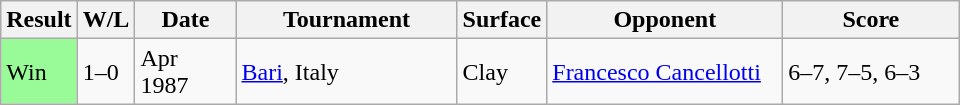<table class="sortable wikitable">
<tr>
<th style="width:40px">Result</th>
<th style="width:30px" class="unsortable">W/L</th>
<th style="width:60px">Date</th>
<th style="width:140px">Tournament</th>
<th style="width:50px">Surface</th>
<th style="width:150px">Opponent</th>
<th style="width:110px" class="unsortable">Score</th>
</tr>
<tr>
<td style="background:#98fb98;">Win</td>
<td>1–0</td>
<td>Apr 1987</td>
<td><a href='#'>Bari</a>, Italy</td>
<td>Clay</td>
<td> <a href='#'>Francesco Cancellotti</a></td>
<td>6–7, 7–5, 6–3</td>
</tr>
</table>
